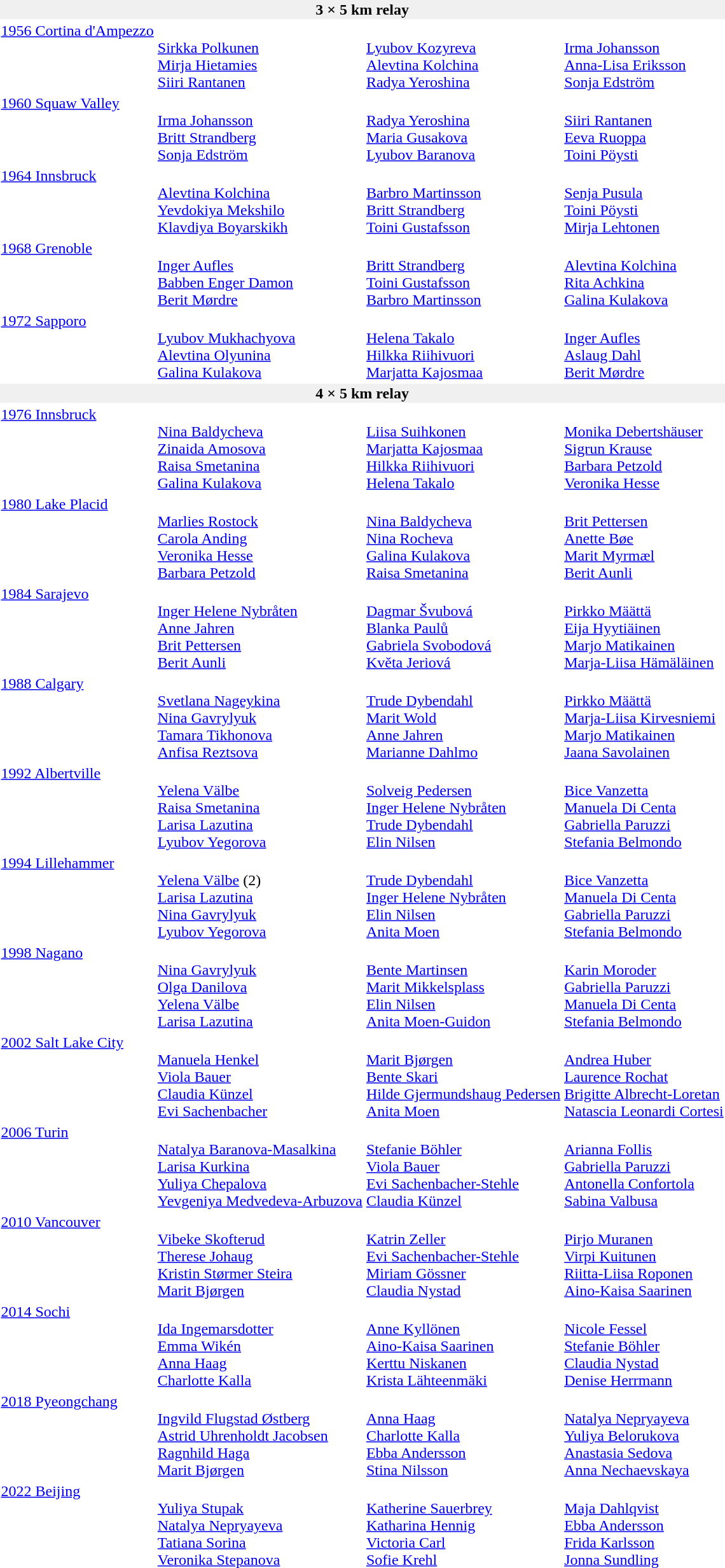<table>
<tr>
<td colspan=4 align=center bgcolor=F0F0F0><strong>3 × 5 km relay</strong></td>
</tr>
<tr valign="top">
<td><a href='#'>1956 Cortina d'Ampezzo</a><br></td>
<td><br><a href='#'>Sirkka Polkunen</a><br><a href='#'>Mirja Hietamies</a><br><a href='#'>Siiri Rantanen</a></td>
<td><br><a href='#'>Lyubov Kozyreva</a><br><a href='#'>Alevtina Kolchina</a><br><a href='#'>Radya Yeroshina</a></td>
<td><br><a href='#'>Irma Johansson</a><br><a href='#'>Anna-Lisa Eriksson</a><br><a href='#'>Sonja Edström</a></td>
</tr>
<tr valign="top">
<td><a href='#'>1960 Squaw Valley</a><br></td>
<td><br><a href='#'>Irma Johansson</a><br><a href='#'>Britt Strandberg</a><br><a href='#'>Sonja Edström</a></td>
<td><br><a href='#'>Radya Yeroshina</a><br><a href='#'>Maria Gusakova</a><br><a href='#'>Lyubov Baranova</a></td>
<td><br><a href='#'>Siiri Rantanen</a><br><a href='#'>Eeva Ruoppa</a><br><a href='#'>Toini Pöysti</a></td>
</tr>
<tr valign="top">
<td><a href='#'>1964 Innsbruck</a><br></td>
<td><br><a href='#'>Alevtina Kolchina</a><br><a href='#'>Yevdokiya Mekshilo</a><br><a href='#'>Klavdiya Boyarskikh</a></td>
<td><br><a href='#'>Barbro Martinsson</a><br><a href='#'>Britt Strandberg</a><br><a href='#'>Toini Gustafsson</a></td>
<td><br><a href='#'>Senja Pusula</a><br><a href='#'>Toini Pöysti</a><br><a href='#'>Mirja Lehtonen</a></td>
</tr>
<tr valign="top">
<td><a href='#'>1968 Grenoble</a><br></td>
<td><br><a href='#'>Inger Aufles</a><br><a href='#'>Babben Enger Damon</a><br><a href='#'>Berit Mørdre</a></td>
<td><br><a href='#'>Britt Strandberg</a><br><a href='#'>Toini Gustafsson</a><br><a href='#'>Barbro Martinsson</a></td>
<td><br><a href='#'>Alevtina Kolchina</a><br><a href='#'>Rita Achkina</a><br><a href='#'>Galina Kulakova</a></td>
</tr>
<tr valign="top">
<td><a href='#'>1972 Sapporo</a><br></td>
<td><br><a href='#'>Lyubov Mukhachyova</a><br><a href='#'>Alevtina Olyunina</a><br><a href='#'>Galina Kulakova</a></td>
<td><br><a href='#'>Helena Takalo</a><br><a href='#'>Hilkka Riihivuori</a><br><a href='#'>Marjatta Kajosmaa</a></td>
<td><br><a href='#'>Inger Aufles</a><br><a href='#'>Aslaug Dahl</a><br><a href='#'>Berit Mørdre</a></td>
</tr>
<tr>
<td colspan=4 align=center bgcolor=F0F0F0><strong>4 × 5 km relay</strong></td>
</tr>
<tr valign="top">
<td><a href='#'>1976 Innsbruck</a><br></td>
<td><br><a href='#'>Nina Baldycheva</a><br><a href='#'>Zinaida Amosova</a><br><a href='#'>Raisa Smetanina</a><br><a href='#'>Galina Kulakova</a></td>
<td><br><a href='#'>Liisa Suihkonen</a><br><a href='#'>Marjatta Kajosmaa</a><br><a href='#'>Hilkka Riihivuori</a><br><a href='#'>Helena Takalo</a></td>
<td><br><a href='#'>Monika Debertshäuser</a><br><a href='#'>Sigrun Krause</a><br><a href='#'>Barbara Petzold</a><br><a href='#'>Veronika Hesse</a></td>
</tr>
<tr valign="top">
<td><a href='#'>1980 Lake Placid</a><br></td>
<td><br><a href='#'>Marlies Rostock</a><br><a href='#'>Carola Anding</a><br><a href='#'>Veronika Hesse</a><br><a href='#'>Barbara Petzold</a></td>
<td><br><a href='#'>Nina Baldycheva</a><br><a href='#'>Nina Rocheva</a><br><a href='#'>Galina Kulakova</a><br><a href='#'>Raisa Smetanina</a></td>
<td><br><a href='#'>Brit Pettersen</a><br><a href='#'>Anette Bøe</a><br><a href='#'>Marit Myrmæl</a><br><a href='#'>Berit Aunli</a></td>
</tr>
<tr valign="top">
<td><a href='#'>1984 Sarajevo</a><br></td>
<td><br><a href='#'>Inger Helene Nybråten</a><br><a href='#'>Anne Jahren</a><br><a href='#'>Brit Pettersen</a><br><a href='#'>Berit Aunli</a></td>
<td><br><a href='#'>Dagmar Švubová</a><br><a href='#'>Blanka Paulů</a><br><a href='#'>Gabriela Svobodová</a><br><a href='#'>Květa Jeriová</a></td>
<td><br><a href='#'>Pirkko Määttä</a><br><a href='#'>Eija Hyytiäinen</a><br><a href='#'>Marjo Matikainen</a><br><a href='#'>Marja-Liisa Hämäläinen</a></td>
</tr>
<tr valign="top">
<td><a href='#'>1988 Calgary</a><br></td>
<td><br><a href='#'>Svetlana Nageykina</a><br><a href='#'>Nina Gavrylyuk</a><br><a href='#'>Tamara Tikhonova</a><br> <a href='#'>Anfisa Reztsova</a></td>
<td><br><a href='#'>Trude Dybendahl</a><br><a href='#'>Marit Wold</a><br><a href='#'>Anne Jahren</a><br> <a href='#'>Marianne Dahlmo</a></td>
<td><br><a href='#'>Pirkko Määttä</a><br><a href='#'>Marja-Liisa Kirvesniemi</a><br><a href='#'>Marjo Matikainen</a><br> <a href='#'>Jaana Savolainen</a></td>
</tr>
<tr valign="top">
<td><a href='#'>1992 Albertville</a><br></td>
<td><br><a href='#'>Yelena Välbe</a><br><a href='#'>Raisa Smetanina</a> <br><a href='#'>Larisa Lazutina</a><br> <a href='#'>Lyubov Yegorova</a></td>
<td><br><a href='#'>Solveig Pedersen</a><br><a href='#'>Inger Helene Nybråten</a><br><a href='#'>Trude Dybendahl</a><br><a href='#'>Elin Nilsen</a></td>
<td><br><a href='#'>Bice Vanzetta</a><br><a href='#'>Manuela Di Centa</a><br><a href='#'>Gabriella Paruzzi</a><br> <a href='#'>Stefania Belmondo</a></td>
</tr>
<tr valign="top">
<td><a href='#'>1994 Lillehammer</a><br></td>
<td><br><a href='#'>Yelena Välbe</a> (2)<br><a href='#'>Larisa Lazutina</a> <br><a href='#'>Nina Gavrylyuk</a> <br> <a href='#'>Lyubov Yegorova</a></td>
<td><br><a href='#'>Trude Dybendahl</a><br><a href='#'>Inger Helene Nybråten</a><br><a href='#'>Elin Nilsen</a><br> <a href='#'>Anita Moen</a></td>
<td><br><a href='#'>Bice Vanzetta</a><br><a href='#'>Manuela Di Centa</a><br><a href='#'>Gabriella Paruzzi</a><br> <a href='#'>Stefania Belmondo</a></td>
</tr>
<tr valign="top">
<td><a href='#'>1998 Nagano</a><br></td>
<td><br><a href='#'>Nina Gavrylyuk</a> <br><a href='#'>Olga Danilova</a><br><a href='#'>Yelena Välbe</a> <br><a href='#'>Larisa Lazutina</a></td>
<td><br><a href='#'>Bente Martinsen</a><br><a href='#'>Marit Mikkelsplass</a><br><a href='#'>Elin Nilsen</a><br><a href='#'>Anita Moen-Guidon</a></td>
<td><br><a href='#'>Karin Moroder</a><br><a href='#'>Gabriella Paruzzi</a><br><a href='#'>Manuela Di Centa</a><br><a href='#'>Stefania Belmondo</a></td>
</tr>
<tr valign="top">
<td><a href='#'>2002 Salt Lake City</a><br></td>
<td><br><a href='#'>Manuela Henkel</a><br><a href='#'>Viola Bauer</a><br><a href='#'>Claudia Künzel</a><br><a href='#'>Evi Sachenbacher</a></td>
<td><br><a href='#'>Marit Bjørgen</a><br><a href='#'>Bente Skari</a><br><a href='#'>Hilde Gjermundshaug Pedersen</a><br><a href='#'>Anita Moen</a></td>
<td><br><a href='#'>Andrea Huber</a><br><a href='#'>Laurence Rochat</a><br><a href='#'>Brigitte Albrecht-Loretan</a><br><a href='#'>Natascia Leonardi Cortesi</a></td>
</tr>
<tr valign="top">
<td><a href='#'>2006 Turin</a><br></td>
<td><br><a href='#'>Natalya Baranova-Masalkina</a><br><a href='#'>Larisa Kurkina</a><br><a href='#'>Yuliya Chepalova</a><br><a href='#'>Yevgeniya Medvedeva-Arbuzova</a></td>
<td><br><a href='#'>Stefanie Böhler</a><br><a href='#'>Viola Bauer</a><br><a href='#'>Evi Sachenbacher-Stehle</a><br><a href='#'>Claudia Künzel</a></td>
<td><br><a href='#'>Arianna Follis</a><br><a href='#'>Gabriella Paruzzi</a><br><a href='#'>Antonella Confortola</a><br><a href='#'>Sabina Valbusa</a></td>
</tr>
<tr valign="top">
<td><a href='#'>2010 Vancouver</a><br></td>
<td><br><a href='#'>Vibeke Skofterud</a><br><a href='#'>Therese Johaug</a><br><a href='#'>Kristin Størmer Steira</a><br><a href='#'>Marit Bjørgen</a></td>
<td><br><a href='#'>Katrin Zeller</a><br><a href='#'>Evi Sachenbacher-Stehle</a><br><a href='#'>Miriam Gössner</a><br><a href='#'>Claudia Nystad</a></td>
<td><br><a href='#'>Pirjo Muranen</a><br><a href='#'>Virpi Kuitunen</a><br><a href='#'>Riitta-Liisa Roponen</a><br><a href='#'>Aino-Kaisa Saarinen</a></td>
</tr>
<tr valign="top">
<td><a href='#'>2014 Sochi</a><br></td>
<td><br><a href='#'>Ida Ingemarsdotter</a><br><a href='#'>Emma Wikén</a><br><a href='#'>Anna Haag</a><br><a href='#'>Charlotte Kalla</a></td>
<td><br><a href='#'>Anne Kyllönen</a><br><a href='#'>Aino-Kaisa Saarinen</a><br><a href='#'>Kerttu Niskanen</a><br><a href='#'>Krista Lähteenmäki</a></td>
<td><br><a href='#'>Nicole Fessel</a><br><a href='#'>Stefanie Böhler</a><br><a href='#'>Claudia Nystad</a><br><a href='#'>Denise Herrmann</a></td>
</tr>
<tr valign="top">
<td><a href='#'>2018 Pyeongchang</a><br></td>
<td><br><a href='#'>Ingvild Flugstad Østberg</a><br><a href='#'>Astrid Uhrenholdt Jacobsen</a><br><a href='#'>Ragnhild Haga</a><br><a href='#'>Marit Bjørgen</a></td>
<td><br><a href='#'>Anna Haag</a><br><a href='#'>Charlotte Kalla</a><br><a href='#'>Ebba Andersson</a><br><a href='#'>Stina Nilsson</a></td>
<td><br><a href='#'>Natalya Nepryayeva</a><br><a href='#'>Yuliya Belorukova</a><br><a href='#'>Anastasia Sedova</a><br><a href='#'>Anna Nechaevskaya</a></td>
</tr>
<tr valign="top">
<td><a href='#'>2022 Beijing</a> <br></td>
<td> <br><a href='#'>Yuliya Stupak</a><br><a href='#'>Natalya Nepryayeva</a><br><a href='#'>Tatiana Sorina</a><br><a href='#'>Veronika Stepanova</a></td>
<td><br><a href='#'>Katherine Sauerbrey</a><br><a href='#'>Katharina Hennig</a><br><a href='#'>Victoria Carl</a><br><a href='#'>Sofie Krehl</a></td>
<td><br> <a href='#'>Maja Dahlqvist</a><br><a href='#'>Ebba Andersson</a><br><a href='#'>Frida Karlsson</a><br><a href='#'>Jonna Sundling</a></td>
</tr>
</table>
